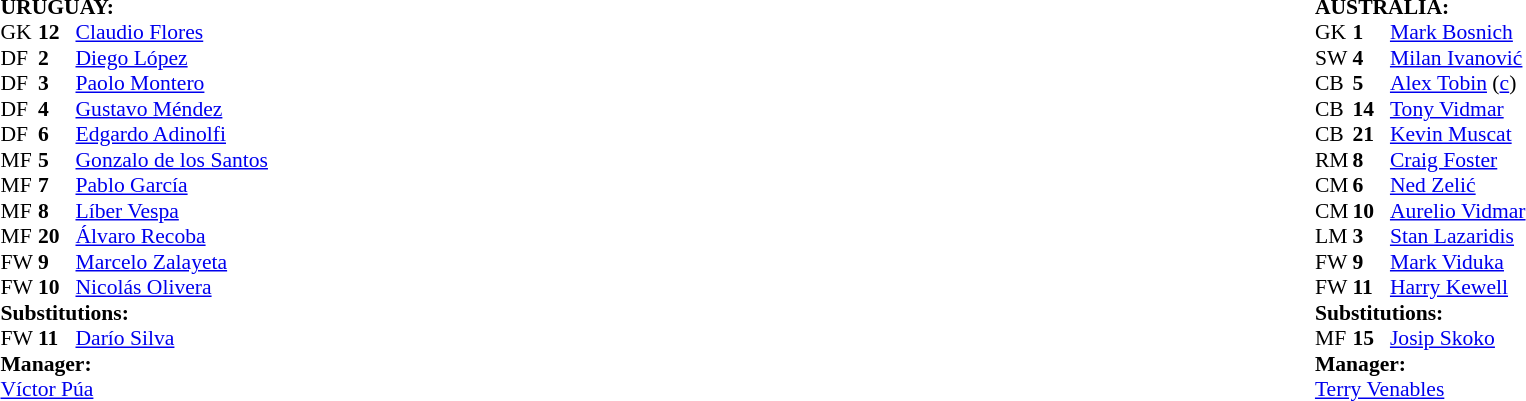<table width="100%">
<tr>
<td valign="top" width="50%"><br><table style="font-size: 90%" cellspacing="0" cellpadding="0">
<tr>
<td colspan=4><br><strong>URUGUAY:</strong></td>
</tr>
<tr>
<th width=25></th>
<th width=25></th>
</tr>
<tr>
<td>GK</td>
<td><strong>12</strong></td>
<td><a href='#'>Claudio Flores</a></td>
</tr>
<tr>
<td>DF</td>
<td><strong>2</strong></td>
<td><a href='#'>Diego López</a></td>
</tr>
<tr>
<td>DF</td>
<td><strong>3</strong></td>
<td><a href='#'>Paolo Montero</a></td>
</tr>
<tr>
<td>DF</td>
<td><strong>4</strong></td>
<td><a href='#'>Gustavo Méndez</a></td>
<td></td>
</tr>
<tr>
<td>DF</td>
<td><strong>6</strong></td>
<td><a href='#'>Edgardo Adinolfi</a></td>
</tr>
<tr>
<td>MF</td>
<td><strong>5</strong></td>
<td><a href='#'>Gonzalo de los Santos</a></td>
</tr>
<tr>
<td>MF</td>
<td><strong>7</strong></td>
<td><a href='#'>Pablo García</a></td>
</tr>
<tr>
<td>MF</td>
<td><strong>8</strong></td>
<td><a href='#'>Líber Vespa</a></td>
</tr>
<tr>
<td>MF</td>
<td><strong>20</strong></td>
<td><a href='#'>Álvaro Recoba</a></td>
<td></td>
<td></td>
</tr>
<tr>
<td>FW</td>
<td><strong>9</strong></td>
<td><a href='#'>Marcelo Zalayeta</a></td>
<td></td>
</tr>
<tr>
<td>FW</td>
<td><strong>10</strong></td>
<td><a href='#'>Nicolás Olivera</a></td>
</tr>
<tr>
<td colspan=3><strong>Substitutions:</strong></td>
</tr>
<tr>
<td>FW</td>
<td><strong>11</strong></td>
<td><a href='#'>Darío Silva</a></td>
<td></td>
<td></td>
</tr>
<tr>
<td colspan=3><strong>Manager:</strong></td>
</tr>
<tr>
<td colspan=3><a href='#'>Víctor Púa</a></td>
</tr>
</table>
</td>
<td valign="top"></td>
<td valign="top"></td>
<td valign="top" width="50%"><br><table style="font-size: 90%" cellspacing="0" cellpadding="0" align="center">
<tr>
<td colspan=4><br><strong>AUSTRALIA:</strong></td>
</tr>
<tr>
<th width=25></th>
<th width=25></th>
</tr>
<tr>
<td>GK</td>
<td><strong>1</strong></td>
<td><a href='#'>Mark Bosnich</a></td>
</tr>
<tr>
<td>SW</td>
<td><strong>4</strong></td>
<td><a href='#'>Milan Ivanović</a></td>
</tr>
<tr>
<td>CB</td>
<td><strong>5</strong></td>
<td><a href='#'>Alex Tobin</a> (<a href='#'>c</a>)</td>
</tr>
<tr>
<td>CB</td>
<td><strong>14</strong></td>
<td><a href='#'>Tony Vidmar</a></td>
</tr>
<tr>
<td>CB</td>
<td><strong>21</strong></td>
<td><a href='#'>Kevin Muscat</a></td>
<td></td>
</tr>
<tr>
<td>RM</td>
<td><strong>8</strong></td>
<td><a href='#'>Craig Foster</a></td>
</tr>
<tr>
<td>CM</td>
<td><strong>6</strong></td>
<td><a href='#'>Ned Zelić</a></td>
</tr>
<tr>
<td>CM</td>
<td><strong>10</strong></td>
<td><a href='#'>Aurelio Vidmar</a></td>
<td></td>
<td></td>
</tr>
<tr>
<td>LM</td>
<td><strong>3</strong></td>
<td><a href='#'>Stan Lazaridis</a></td>
</tr>
<tr>
<td>FW</td>
<td><strong>9</strong></td>
<td><a href='#'>Mark Viduka</a></td>
</tr>
<tr>
<td>FW</td>
<td><strong>11</strong></td>
<td><a href='#'>Harry Kewell</a></td>
</tr>
<tr>
<td colspan=3><strong>Substitutions:</strong></td>
</tr>
<tr>
<td>MF</td>
<td><strong>15</strong></td>
<td><a href='#'>Josip Skoko</a></td>
<td></td>
<td></td>
</tr>
<tr>
<td colspan=3><strong>Manager:</strong></td>
</tr>
<tr>
<td colspan="4"> <a href='#'>Terry Venables</a></td>
</tr>
</table>
</td>
</tr>
</table>
